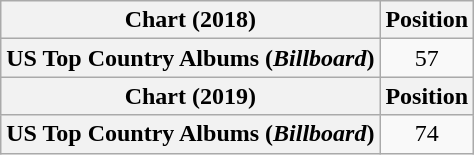<table class="wikitable plainrowheaders" style="text-align:center">
<tr>
<th scope="col">Chart (2018)</th>
<th scope="col">Position</th>
</tr>
<tr>
<th scope="row">US Top Country Albums (<em>Billboard</em>)</th>
<td>57</td>
</tr>
<tr>
<th scope="col">Chart (2019)</th>
<th scope="col">Position</th>
</tr>
<tr>
<th scope="row">US Top Country Albums (<em>Billboard</em>)</th>
<td>74</td>
</tr>
</table>
